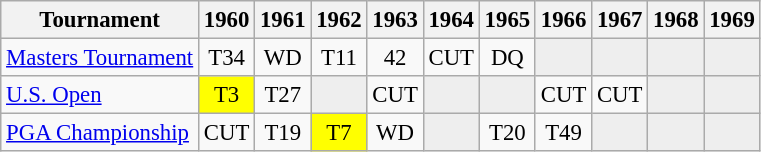<table class="wikitable" style="font-size:95%;text-align:center;">
<tr>
<th>Tournament</th>
<th>1960</th>
<th>1961</th>
<th>1962</th>
<th>1963</th>
<th>1964</th>
<th>1965</th>
<th>1966</th>
<th>1967</th>
<th>1968</th>
<th>1969</th>
</tr>
<tr>
<td align=left><a href='#'>Masters Tournament</a></td>
<td>T34</td>
<td>WD</td>
<td>T11</td>
<td>42</td>
<td>CUT</td>
<td>DQ</td>
<td style="background:#eeeeee;"></td>
<td style="background:#eeeeee;"></td>
<td style="background:#eeeeee;"></td>
<td style="background:#eeeeee;"></td>
</tr>
<tr>
<td align=left><a href='#'>U.S. Open</a></td>
<td style="background:yellow;">T3</td>
<td>T27</td>
<td style="background:#eeeeee;"></td>
<td>CUT</td>
<td style="background:#eeeeee;"></td>
<td style="background:#eeeeee;"></td>
<td>CUT</td>
<td>CUT</td>
<td style="background:#eeeeee;"></td>
<td style="background:#eeeeee;"></td>
</tr>
<tr>
<td align=left><a href='#'>PGA Championship</a></td>
<td>CUT</td>
<td>T19</td>
<td style="background:yellow;">T7</td>
<td>WD</td>
<td style="background:#eeeeee;"></td>
<td>T20</td>
<td>T49</td>
<td style="background:#eeeeee;"></td>
<td style="background:#eeeeee;"></td>
<td style="background:#eeeeee;"></td>
</tr>
</table>
